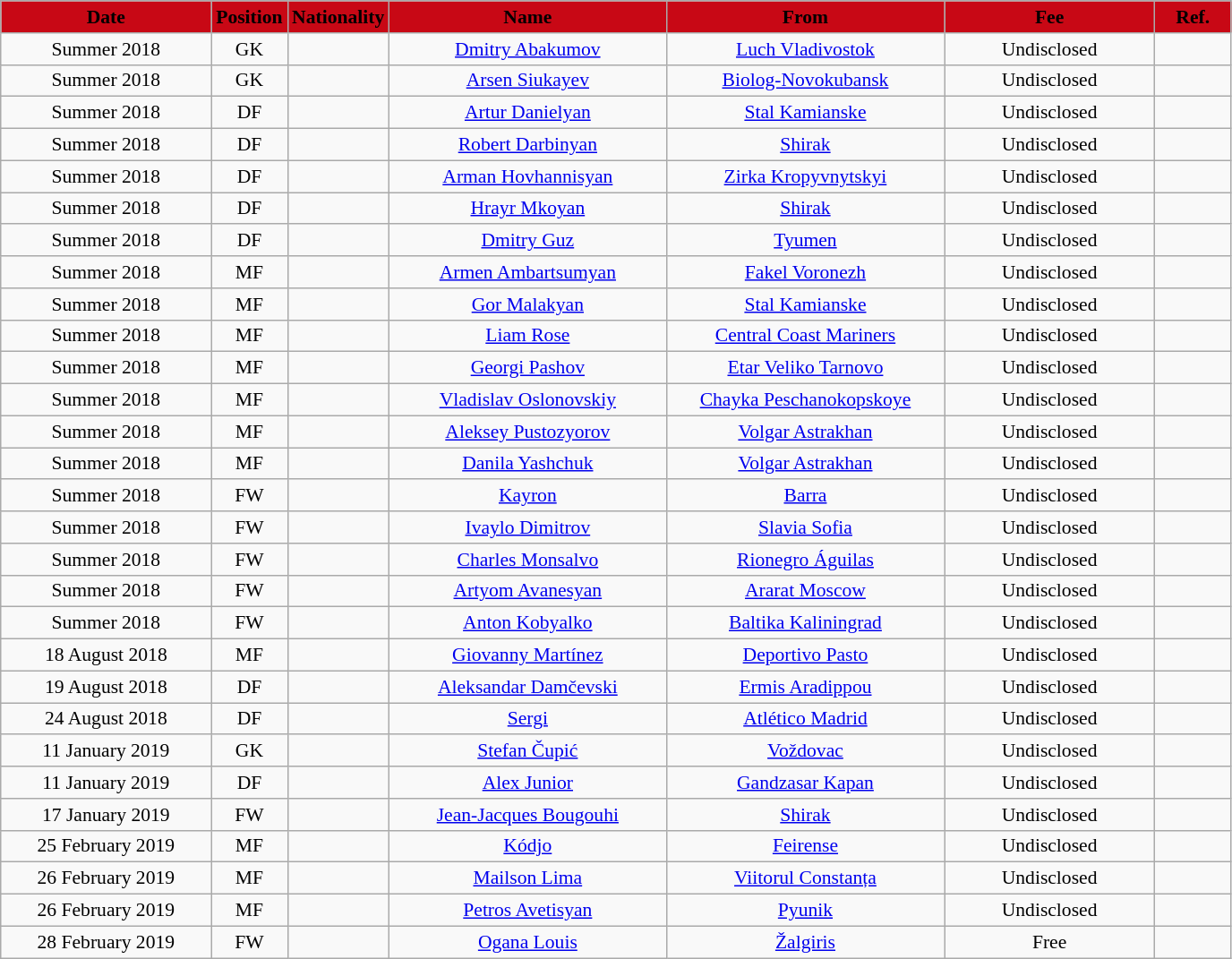<table class="wikitable"  style="text-align:center; font-size:90%; ">
<tr>
<th style="background:#C80815; color:black; width:150px;">Date</th>
<th style="background:#C80815; color:black; width:50px;">Position</th>
<th style="background:#C80815; color:black; width:50px;">Nationality</th>
<th style="background:#C80815; color:black; width:200px;">Name</th>
<th style="background:#C80815; color:black; width:200px;">From</th>
<th style="background:#C80815; color:black; width:150px;">Fee</th>
<th style="background:#C80815; color:black; width:50px;">Ref.</th>
</tr>
<tr>
<td>Summer 2018</td>
<td>GK</td>
<td></td>
<td><a href='#'>Dmitry Abakumov</a></td>
<td><a href='#'>Luch Vladivostok</a></td>
<td>Undisclosed</td>
<td></td>
</tr>
<tr>
<td>Summer 2018</td>
<td>GK</td>
<td></td>
<td><a href='#'>Arsen Siukayev</a></td>
<td><a href='#'>Biolog-Novokubansk</a></td>
<td>Undisclosed</td>
<td></td>
</tr>
<tr>
<td>Summer 2018</td>
<td>DF</td>
<td></td>
<td><a href='#'>Artur Danielyan</a></td>
<td><a href='#'>Stal Kamianske</a></td>
<td>Undisclosed</td>
<td></td>
</tr>
<tr>
<td>Summer 2018</td>
<td>DF</td>
<td></td>
<td><a href='#'>Robert Darbinyan</a></td>
<td><a href='#'>Shirak</a></td>
<td>Undisclosed</td>
<td></td>
</tr>
<tr>
<td>Summer 2018</td>
<td>DF</td>
<td></td>
<td><a href='#'>Arman Hovhannisyan</a></td>
<td><a href='#'>Zirka Kropyvnytskyi</a></td>
<td>Undisclosed</td>
<td></td>
</tr>
<tr>
<td>Summer 2018</td>
<td>DF</td>
<td></td>
<td><a href='#'>Hrayr Mkoyan</a></td>
<td><a href='#'>Shirak</a></td>
<td>Undisclosed</td>
<td></td>
</tr>
<tr>
<td>Summer 2018</td>
<td>DF</td>
<td></td>
<td><a href='#'>Dmitry Guz</a></td>
<td><a href='#'>Tyumen</a></td>
<td>Undisclosed</td>
<td></td>
</tr>
<tr>
<td>Summer 2018</td>
<td>MF</td>
<td></td>
<td><a href='#'>Armen Ambartsumyan</a></td>
<td><a href='#'>Fakel Voronezh</a></td>
<td>Undisclosed</td>
<td></td>
</tr>
<tr>
<td>Summer 2018</td>
<td>MF</td>
<td></td>
<td><a href='#'>Gor Malakyan</a></td>
<td><a href='#'>Stal Kamianske</a></td>
<td>Undisclosed</td>
<td></td>
</tr>
<tr>
<td>Summer 2018</td>
<td>MF</td>
<td></td>
<td><a href='#'>Liam Rose</a></td>
<td><a href='#'>Central Coast Mariners</a></td>
<td>Undisclosed</td>
<td></td>
</tr>
<tr>
<td>Summer 2018</td>
<td>MF</td>
<td></td>
<td><a href='#'>Georgi Pashov</a></td>
<td><a href='#'>Etar Veliko Tarnovo</a></td>
<td>Undisclosed</td>
<td></td>
</tr>
<tr>
<td>Summer 2018</td>
<td>MF</td>
<td></td>
<td><a href='#'>Vladislav Oslonovskiy</a></td>
<td><a href='#'>Chayka Peschanokopskoye</a></td>
<td>Undisclosed</td>
<td></td>
</tr>
<tr>
<td>Summer 2018</td>
<td>MF</td>
<td></td>
<td><a href='#'>Aleksey Pustozyorov</a></td>
<td><a href='#'>Volgar Astrakhan</a></td>
<td>Undisclosed</td>
<td></td>
</tr>
<tr>
<td>Summer 2018</td>
<td>MF</td>
<td></td>
<td><a href='#'>Danila Yashchuk</a></td>
<td><a href='#'>Volgar Astrakhan</a></td>
<td>Undisclosed</td>
<td></td>
</tr>
<tr>
<td>Summer 2018</td>
<td>FW</td>
<td></td>
<td><a href='#'>Kayron</a></td>
<td><a href='#'>Barra</a></td>
<td>Undisclosed</td>
<td></td>
</tr>
<tr>
<td>Summer 2018</td>
<td>FW</td>
<td></td>
<td><a href='#'>Ivaylo Dimitrov</a></td>
<td><a href='#'>Slavia Sofia</a></td>
<td>Undisclosed</td>
<td></td>
</tr>
<tr>
<td>Summer 2018</td>
<td>FW</td>
<td></td>
<td><a href='#'>Charles Monsalvo</a></td>
<td><a href='#'>Rionegro Águilas</a></td>
<td>Undisclosed</td>
<td></td>
</tr>
<tr>
<td>Summer 2018</td>
<td>FW</td>
<td></td>
<td><a href='#'>Artyom Avanesyan</a></td>
<td><a href='#'>Ararat Moscow</a></td>
<td>Undisclosed</td>
<td></td>
</tr>
<tr>
<td>Summer 2018</td>
<td>FW</td>
<td></td>
<td><a href='#'>Anton Kobyalko</a></td>
<td><a href='#'>Baltika Kaliningrad</a></td>
<td>Undisclosed</td>
<td></td>
</tr>
<tr>
<td>18 August 2018</td>
<td>MF</td>
<td></td>
<td><a href='#'>Giovanny Martínez</a></td>
<td><a href='#'>Deportivo Pasto</a></td>
<td>Undisclosed</td>
<td></td>
</tr>
<tr>
<td>19 August 2018</td>
<td>DF</td>
<td></td>
<td><a href='#'>Aleksandar Damčevski</a></td>
<td><a href='#'>Ermis Aradippou</a></td>
<td>Undisclosed</td>
<td></td>
</tr>
<tr>
<td>24 August 2018</td>
<td>DF</td>
<td></td>
<td><a href='#'>Sergi</a></td>
<td><a href='#'>Atlético Madrid</a></td>
<td>Undisclosed</td>
<td></td>
</tr>
<tr>
<td>11 January 2019</td>
<td>GK</td>
<td></td>
<td><a href='#'>Stefan Čupić</a></td>
<td><a href='#'>Voždovac</a></td>
<td>Undisclosed</td>
<td></td>
</tr>
<tr>
<td>11 January 2019</td>
<td>DF</td>
<td></td>
<td><a href='#'>Alex Junior</a></td>
<td><a href='#'>Gandzasar Kapan</a></td>
<td>Undisclosed</td>
<td></td>
</tr>
<tr>
<td>17 January 2019</td>
<td>FW</td>
<td></td>
<td><a href='#'>Jean-Jacques Bougouhi</a></td>
<td><a href='#'>Shirak</a></td>
<td>Undisclosed</td>
<td></td>
</tr>
<tr>
<td>25 February 2019</td>
<td>MF</td>
<td></td>
<td><a href='#'>Kódjo</a></td>
<td><a href='#'>Feirense</a></td>
<td>Undisclosed</td>
<td></td>
</tr>
<tr>
<td>26 February 2019</td>
<td>MF</td>
<td></td>
<td><a href='#'>Mailson Lima</a></td>
<td><a href='#'>Viitorul Constanța</a></td>
<td>Undisclosed</td>
<td></td>
</tr>
<tr>
<td>26 February 2019</td>
<td>MF</td>
<td></td>
<td><a href='#'>Petros Avetisyan</a></td>
<td><a href='#'>Pyunik</a></td>
<td>Undisclosed</td>
<td></td>
</tr>
<tr>
<td>28 February 2019</td>
<td>FW</td>
<td></td>
<td><a href='#'>Ogana Louis</a></td>
<td><a href='#'>Žalgiris</a></td>
<td>Free</td>
<td></td>
</tr>
</table>
